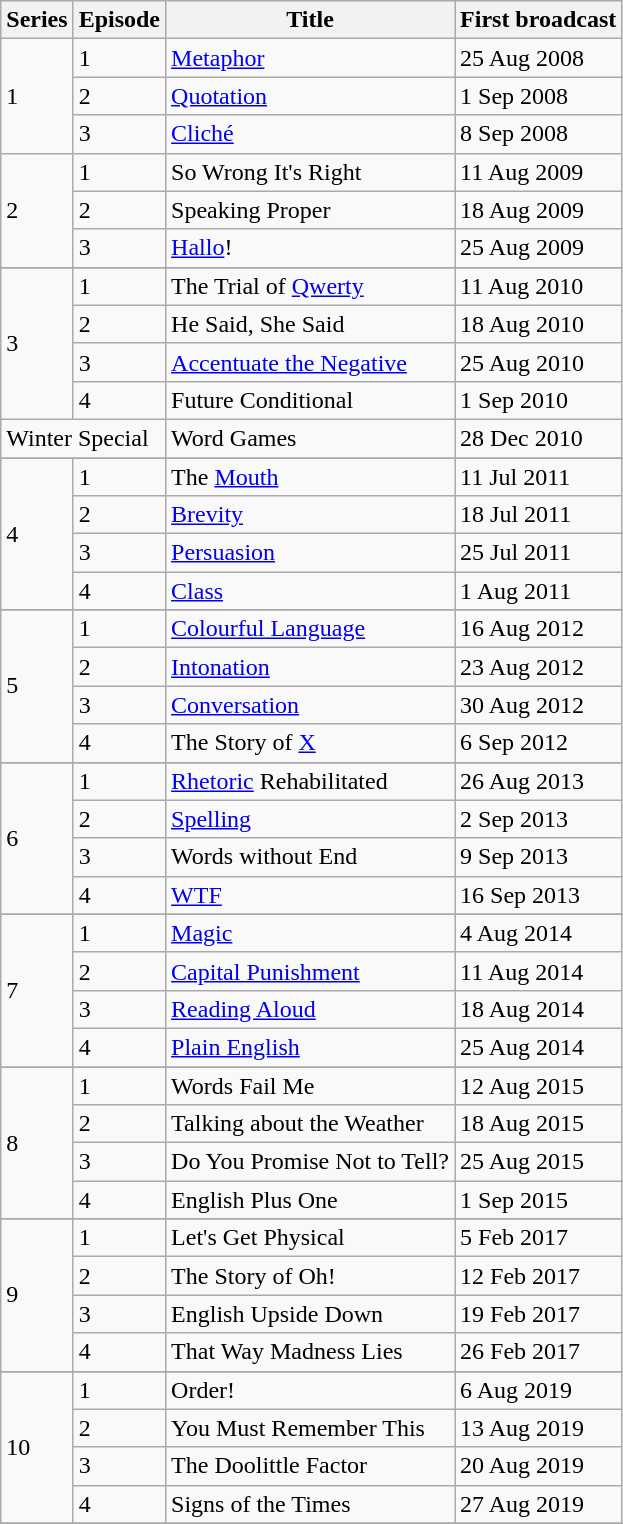<table class="wikitable">
<tr>
<th>Series</th>
<th>Episode</th>
<th>Title</th>
<th>First broadcast</th>
</tr>
<tr>
<td rowspan="3">1</td>
<td>1</td>
<td><a href='#'>Metaphor</a></td>
<td>25 Aug 2008</td>
</tr>
<tr>
<td>2</td>
<td><a href='#'>Quotation</a></td>
<td>1 Sep 2008</td>
</tr>
<tr>
<td>3</td>
<td><a href='#'>Cliché</a></td>
<td>8 Sep 2008</td>
</tr>
<tr>
<td rowspan="3">2</td>
<td>1</td>
<td>So Wrong It's Right</td>
<td>11 Aug 2009</td>
</tr>
<tr>
<td>2</td>
<td>Speaking Proper</td>
<td>18 Aug 2009</td>
</tr>
<tr>
<td>3</td>
<td><a href='#'>Hallo</a>!</td>
<td>25 Aug 2009</td>
</tr>
<tr>
</tr>
<tr>
<td rowspan="4">3</td>
<td>1</td>
<td>The Trial of <a href='#'>Qwerty</a></td>
<td>11 Aug 2010</td>
</tr>
<tr>
<td>2</td>
<td>He Said, She Said</td>
<td>18 Aug 2010</td>
</tr>
<tr>
<td>3</td>
<td><a href='#'>Accentuate the Negative</a></td>
<td>25 Aug 2010</td>
</tr>
<tr>
<td>4</td>
<td>Future Conditional</td>
<td>1 Sep 2010</td>
</tr>
<tr>
<td colspan="2">Winter Special</td>
<td>Word Games</td>
<td>28 Dec 2010</td>
</tr>
<tr>
</tr>
<tr>
<td rowspan="4">4</td>
<td>1</td>
<td>The <a href='#'>Mouth</a></td>
<td>11 Jul 2011</td>
</tr>
<tr>
<td>2</td>
<td><a href='#'>Brevity</a></td>
<td>18 Jul 2011</td>
</tr>
<tr>
<td>3</td>
<td><a href='#'>Persuasion</a></td>
<td>25 Jul 2011</td>
</tr>
<tr>
<td>4</td>
<td><a href='#'>Class</a></td>
<td>1 Aug 2011</td>
</tr>
<tr>
</tr>
<tr>
<td rowspan="4">5</td>
<td>1</td>
<td><a href='#'>Colourful Language</a></td>
<td>16 Aug 2012</td>
</tr>
<tr>
<td>2</td>
<td><a href='#'>Intonation</a></td>
<td>23 Aug 2012</td>
</tr>
<tr>
<td>3</td>
<td><a href='#'>Conversation</a></td>
<td>30 Aug 2012</td>
</tr>
<tr>
<td>4</td>
<td>The Story of <a href='#'>X</a></td>
<td>6 Sep 2012</td>
</tr>
<tr>
</tr>
<tr>
<td rowspan="4">6</td>
<td>1</td>
<td><a href='#'>Rhetoric</a> Rehabilitated</td>
<td>26 Aug 2013</td>
</tr>
<tr>
<td>2</td>
<td><a href='#'>Spelling</a></td>
<td>2 Sep 2013</td>
</tr>
<tr>
<td>3</td>
<td>Words without End</td>
<td>9 Sep 2013</td>
</tr>
<tr>
<td>4</td>
<td><a href='#'>WTF</a></td>
<td>16 Sep 2013</td>
</tr>
<tr>
</tr>
<tr>
<td rowspan="4">7</td>
<td>1</td>
<td><a href='#'>Magic</a></td>
<td>4 Aug 2014</td>
</tr>
<tr>
<td>2</td>
<td><a href='#'>Capital Punishment</a></td>
<td>11 Aug 2014</td>
</tr>
<tr>
<td>3</td>
<td><a href='#'>Reading Aloud</a></td>
<td>18 Aug 2014</td>
</tr>
<tr>
<td>4</td>
<td><a href='#'>Plain English</a></td>
<td>25 Aug 2014</td>
</tr>
<tr>
</tr>
<tr>
<td rowspan="4">8</td>
<td>1</td>
<td>Words Fail Me</td>
<td>12 Aug 2015</td>
</tr>
<tr>
<td>2</td>
<td>Talking about the Weather</td>
<td>18 Aug 2015</td>
</tr>
<tr>
<td>3</td>
<td>Do You Promise Not to Tell?</td>
<td>25 Aug 2015</td>
</tr>
<tr>
<td>4</td>
<td>English Plus One</td>
<td>1 Sep 2015</td>
</tr>
<tr>
</tr>
<tr>
<td rowspan="4">9</td>
<td>1</td>
<td>Let's Get Physical</td>
<td>5 Feb 2017</td>
</tr>
<tr>
<td>2</td>
<td>The Story of Oh!</td>
<td>12 Feb 2017</td>
</tr>
<tr>
<td>3</td>
<td>English Upside Down</td>
<td>19 Feb 2017</td>
</tr>
<tr>
<td>4</td>
<td>That Way Madness Lies</td>
<td>26 Feb 2017</td>
</tr>
<tr>
</tr>
<tr>
<td rowspan="4">10</td>
<td>1</td>
<td>Order!</td>
<td>6 Aug 2019</td>
</tr>
<tr>
<td>2</td>
<td>You Must Remember This</td>
<td>13 Aug 2019</td>
</tr>
<tr>
<td>3</td>
<td>The Doolittle Factor</td>
<td>20 Aug 2019</td>
</tr>
<tr>
<td>4</td>
<td>Signs of the Times</td>
<td>27 Aug 2019</td>
</tr>
<tr>
</tr>
</table>
